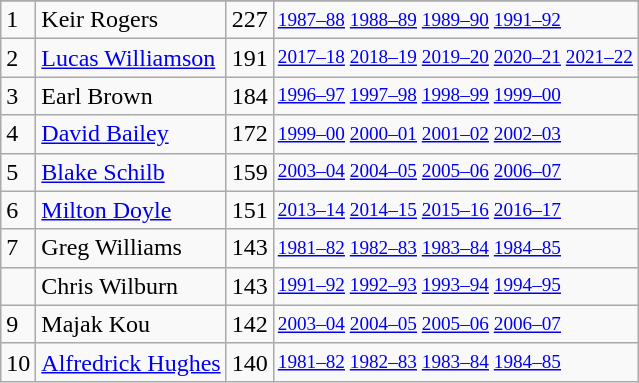<table class="wikitable">
<tr>
</tr>
<tr>
<td>1</td>
<td>Keir Rogers</td>
<td>227</td>
<td style="font-size:80%;"><a href='#'>1987–88</a> <a href='#'>1988–89</a> <a href='#'>1989–90</a> <a href='#'>1991–92</a></td>
</tr>
<tr>
<td>2</td>
<td><a href='#'>Lucas Williamson</a></td>
<td>191</td>
<td style="font-size:80%;"><a href='#'>2017–18</a> <a href='#'>2018–19</a> <a href='#'>2019–20</a> <a href='#'>2020–21</a> <a href='#'>2021–22</a></td>
</tr>
<tr>
<td>3</td>
<td>Earl Brown</td>
<td>184</td>
<td style="font-size:80%;"><a href='#'>1996–97</a> <a href='#'>1997–98</a> <a href='#'>1998–99</a> <a href='#'>1999–00</a></td>
</tr>
<tr>
<td>4</td>
<td><a href='#'>David Bailey</a></td>
<td>172</td>
<td style="font-size:80%;"><a href='#'>1999–00</a> <a href='#'>2000–01</a> <a href='#'>2001–02</a> <a href='#'>2002–03</a></td>
</tr>
<tr>
<td>5</td>
<td><a href='#'>Blake Schilb</a></td>
<td>159</td>
<td style="font-size:80%;"><a href='#'>2003–04</a> <a href='#'>2004–05</a> <a href='#'>2005–06</a> <a href='#'>2006–07</a></td>
</tr>
<tr>
<td>6</td>
<td><a href='#'>Milton Doyle</a></td>
<td>151</td>
<td style="font-size:80%;"><a href='#'>2013–14</a> <a href='#'>2014–15</a> <a href='#'>2015–16</a> <a href='#'>2016–17</a></td>
</tr>
<tr>
<td>7</td>
<td>Greg Williams</td>
<td>143</td>
<td style="font-size:80%;"><a href='#'>1981–82</a> <a href='#'>1982–83</a> <a href='#'>1983–84</a> <a href='#'>1984–85</a></td>
</tr>
<tr>
<td></td>
<td>Chris Wilburn</td>
<td>143</td>
<td style="font-size:80%;"><a href='#'>1991–92</a> <a href='#'>1992–93</a> <a href='#'>1993–94</a> <a href='#'>1994–95</a></td>
</tr>
<tr>
<td>9</td>
<td>Majak Kou</td>
<td>142</td>
<td style="font-size:80%;"><a href='#'>2003–04</a> <a href='#'>2004–05</a> <a href='#'>2005–06</a> <a href='#'>2006–07</a></td>
</tr>
<tr>
<td>10</td>
<td><a href='#'>Alfredrick Hughes</a></td>
<td>140</td>
<td style="font-size:80%;"><a href='#'>1981–82</a> <a href='#'>1982–83</a> <a href='#'>1983–84</a> <a href='#'>1984–85</a></td>
</tr>
</table>
